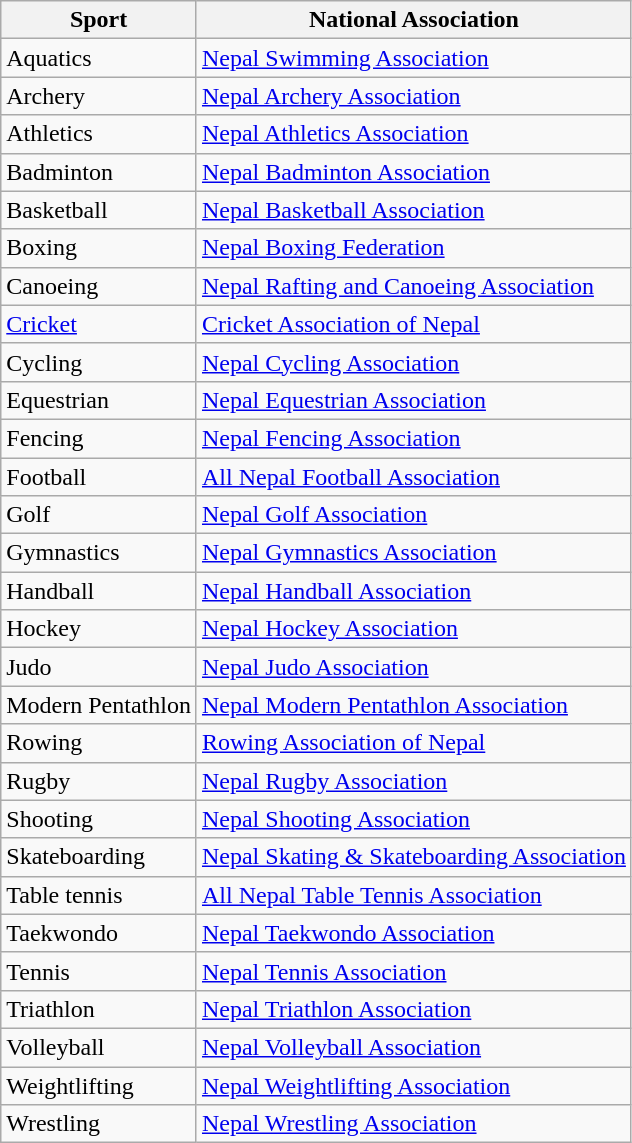<table class="wikitable sortable">
<tr>
<th>Sport</th>
<th>National Association</th>
</tr>
<tr>
<td>Aquatics</td>
<td><a href='#'>Nepal Swimming Association</a></td>
</tr>
<tr>
<td>Archery</td>
<td><a href='#'>Nepal Archery Association</a></td>
</tr>
<tr>
<td>Athletics</td>
<td><a href='#'>Nepal Athletics Association</a></td>
</tr>
<tr>
<td>Badminton</td>
<td><a href='#'>Nepal Badminton Association</a></td>
</tr>
<tr>
<td>Basketball</td>
<td><a href='#'>Nepal Basketball Association</a></td>
</tr>
<tr>
<td>Boxing</td>
<td><a href='#'>Nepal Boxing Federation</a></td>
</tr>
<tr>
<td>Canoeing</td>
<td><a href='#'>Nepal Rafting and Canoeing Association</a></td>
</tr>
<tr>
<td><a href='#'>Cricket</a></td>
<td><a href='#'>Cricket Association of Nepal</a></td>
</tr>
<tr>
<td>Cycling</td>
<td><a href='#'>Nepal Cycling Association</a></td>
</tr>
<tr>
<td>Equestrian</td>
<td><a href='#'>Nepal Equestrian Association</a></td>
</tr>
<tr>
<td>Fencing</td>
<td><a href='#'>Nepal Fencing Association</a></td>
</tr>
<tr>
<td>Football</td>
<td><a href='#'>All Nepal Football Association</a></td>
</tr>
<tr>
<td>Golf</td>
<td><a href='#'>Nepal Golf Association </a></td>
</tr>
<tr>
<td>Gymnastics</td>
<td><a href='#'>Nepal Gymnastics Association</a></td>
</tr>
<tr>
<td>Handball</td>
<td><a href='#'>Nepal Handball Association</a></td>
</tr>
<tr>
<td>Hockey</td>
<td><a href='#'>Nepal Hockey Association</a></td>
</tr>
<tr>
<td>Judo</td>
<td><a href='#'>Nepal Judo Association</a></td>
</tr>
<tr>
<td>Modern Pentathlon</td>
<td><a href='#'>Nepal Modern Pentathlon Association</a></td>
</tr>
<tr>
<td>Rowing</td>
<td><a href='#'>Rowing Association of Nepal</a></td>
</tr>
<tr>
<td>Rugby</td>
<td><a href='#'>Nepal Rugby Association</a></td>
</tr>
<tr>
<td>Shooting</td>
<td><a href='#'>Nepal Shooting Association</a></td>
</tr>
<tr>
<td>Skateboarding</td>
<td><a href='#'>Nepal Skating & Skateboarding Association</a></td>
</tr>
<tr>
<td>Table tennis</td>
<td><a href='#'>All Nepal Table Tennis Association</a></td>
</tr>
<tr>
<td>Taekwondo</td>
<td><a href='#'>Nepal Taekwondo Association</a></td>
</tr>
<tr>
<td>Tennis</td>
<td><a href='#'>Nepal Tennis Association</a></td>
</tr>
<tr>
<td>Triathlon</td>
<td><a href='#'>Nepal Triathlon Association</a></td>
</tr>
<tr>
<td>Volleyball</td>
<td><a href='#'>Nepal Volleyball Association</a></td>
</tr>
<tr>
<td>Weightlifting</td>
<td><a href='#'>Nepal Weightlifting Association</a></td>
</tr>
<tr>
<td>Wrestling</td>
<td><a href='#'>Nepal Wrestling Association</a></td>
</tr>
</table>
